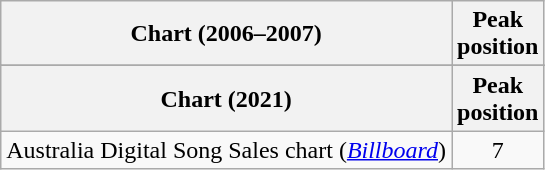<table class="wikitable sortable">
<tr>
<th align="left">Chart (2006–2007)</th>
<th align="left">Peak<br>position</th>
</tr>
<tr>
</tr>
<tr>
</tr>
<tr>
</tr>
<tr>
<th align="left">Chart (2021)</th>
<th align="left">Peak<br>position</th>
</tr>
<tr>
<td>Australia  Digital Song Sales chart (<em><a href='#'>Billboard</a></em>)</td>
<td align="center">7</td>
</tr>
</table>
